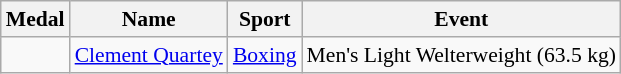<table class="wikitable" style="font-size:90%">
<tr>
<th>Medal</th>
<th>Name</th>
<th>Sport</th>
<th>Event</th>
</tr>
<tr>
<td></td>
<td><a href='#'>Clement Quartey</a></td>
<td><a href='#'>Boxing</a></td>
<td>Men's Light Welterweight (63.5 kg)</td>
</tr>
</table>
